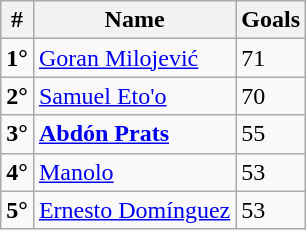<table class="wikitable">
<tr>
<th>#</th>
<th>Name</th>
<th>Goals</th>
</tr>
<tr>
<td><strong>1°</strong></td>
<td> <a href='#'>Goran Milojević</a></td>
<td>71</td>
</tr>
<tr>
<td><strong>2°</strong></td>
<td> <a href='#'>Samuel Eto'o</a></td>
<td>70</td>
</tr>
<tr>
<td><strong>3°</strong></td>
<td> <strong><a href='#'>Abdón Prats</a></strong></td>
<td>55</td>
</tr>
<tr>
<td><strong>4°</strong></td>
<td> <a href='#'>Manolo</a></td>
<td>53</td>
</tr>
<tr>
<td><strong>5°</strong></td>
<td> <a href='#'>Ernesto Domínguez</a></td>
<td>53</td>
</tr>
</table>
